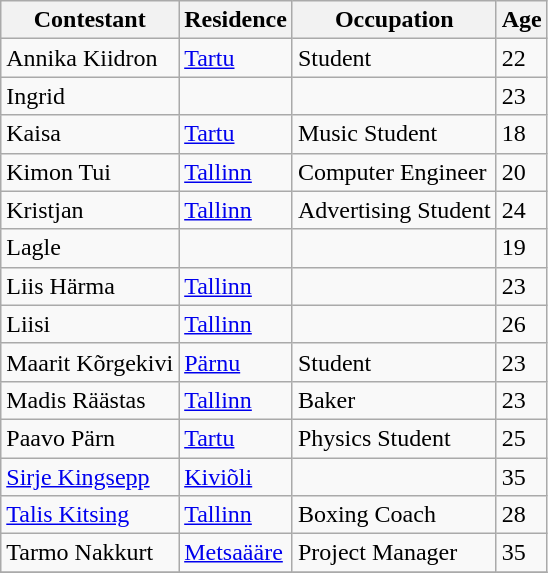<table class="wikitable sortable">
<tr>
<th>Contestant</th>
<th>Residence</th>
<th>Occupation</th>
<th>Age</th>
</tr>
<tr>
<td>Annika Kiidron</td>
<td><a href='#'>Tartu</a></td>
<td>Student</td>
<td>22</td>
</tr>
<tr>
<td>Ingrid</td>
<td></td>
<td></td>
<td>23</td>
</tr>
<tr>
<td>Kaisa</td>
<td><a href='#'>Tartu</a></td>
<td>Music Student</td>
<td>18</td>
</tr>
<tr>
<td>Kimon Tui</td>
<td><a href='#'>Tallinn</a></td>
<td>Computer Engineer</td>
<td>20</td>
</tr>
<tr>
<td>Kristjan</td>
<td><a href='#'>Tallinn</a></td>
<td>Advertising Student</td>
<td>24</td>
</tr>
<tr>
<td>Lagle</td>
<td></td>
<td></td>
<td>19</td>
</tr>
<tr>
<td>Liis Härma</td>
<td><a href='#'>Tallinn</a></td>
<td></td>
<td>23</td>
</tr>
<tr>
<td>Liisi</td>
<td><a href='#'>Tallinn</a></td>
<td></td>
<td>26</td>
</tr>
<tr>
<td>Maarit Kõrgekivi</td>
<td><a href='#'>Pärnu</a></td>
<td>Student</td>
<td>23</td>
</tr>
<tr>
<td>Madis Räästas</td>
<td><a href='#'>Tallinn</a></td>
<td>Baker</td>
<td>23</td>
</tr>
<tr>
<td>Paavo Pärn</td>
<td><a href='#'>Tartu</a></td>
<td>Physics Student</td>
<td>25</td>
</tr>
<tr>
<td><a href='#'>Sirje Kingsepp</a></td>
<td><a href='#'>Kiviõli</a></td>
<td></td>
<td>35</td>
</tr>
<tr>
<td><a href='#'>Talis Kitsing</a></td>
<td><a href='#'>Tallinn</a></td>
<td>Boxing Coach</td>
<td>28</td>
</tr>
<tr>
<td>Tarmo Nakkurt</td>
<td><a href='#'>Metsaääre</a></td>
<td>Project Manager</td>
<td>35</td>
</tr>
<tr>
</tr>
</table>
